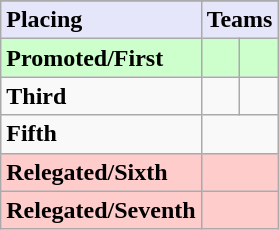<table class=wikitable>
<tr>
</tr>
<tr style="background: #E6E6FA;">
<td><strong>Placing</strong></td>
<td colspan="2" style="text-align:center"><strong>Teams</strong></td>
</tr>
<tr style="background: #ccffcc;">
<td><strong>Promoted/First</strong></td>
<td><strong></strong></td>
<td><strong></strong></td>
</tr>
<tr>
<td><strong>Third</strong></td>
<td></td>
<td></td>
</tr>
<tr>
<td><strong>Fifth</strong></td>
<td colspan=2></td>
</tr>
<tr style="background: #ffcccc;">
<td><strong>Relegated/Sixth</strong></td>
<td colspan=2><em></em></td>
</tr>
<tr style="background: #ffcccc;">
<td><strong>Relegated/Seventh</strong></td>
<td colspan=2><em></em></td>
</tr>
</table>
